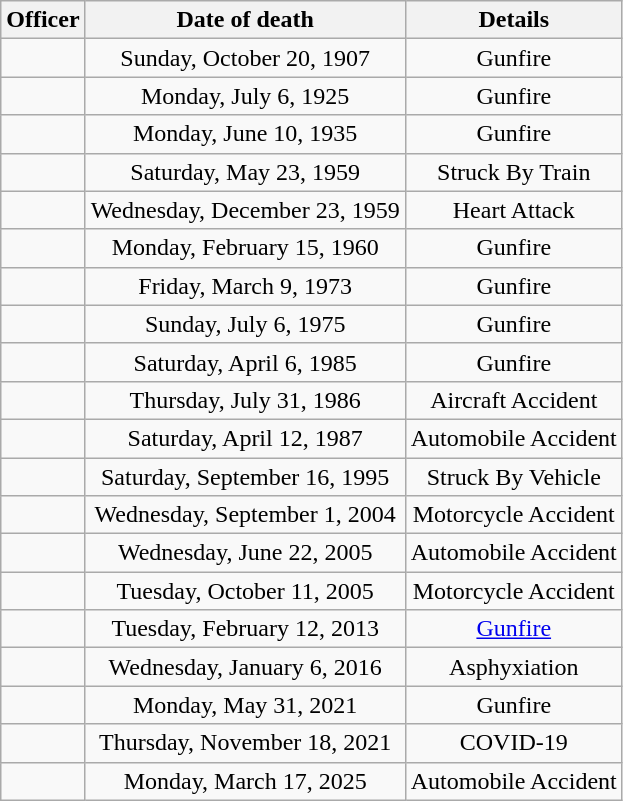<table class="wikitable" style="text-align:center;">
<tr>
<th>Officer</th>
<th>Date of death</th>
<th>Details</th>
</tr>
<tr>
<td></td>
<td>Sunday, October 20, 1907</td>
<td>Gunfire</td>
</tr>
<tr>
<td></td>
<td>Monday, July 6, 1925</td>
<td>Gunfire</td>
</tr>
<tr>
<td></td>
<td>Monday, June 10, 1935</td>
<td>Gunfire</td>
</tr>
<tr>
<td></td>
<td>Saturday, May 23, 1959</td>
<td>Struck By Train</td>
</tr>
<tr>
<td></td>
<td>Wednesday, December 23, 1959</td>
<td>Heart Attack</td>
</tr>
<tr>
<td></td>
<td>Monday, February 15, 1960</td>
<td>Gunfire</td>
</tr>
<tr>
<td></td>
<td>Friday, March 9, 1973</td>
<td>Gunfire</td>
</tr>
<tr>
<td></td>
<td>Sunday, July 6, 1975</td>
<td>Gunfire</td>
</tr>
<tr>
<td></td>
<td>Saturday, April 6, 1985</td>
<td>Gunfire</td>
</tr>
<tr>
<td></td>
<td>Thursday, July 31, 1986</td>
<td>Aircraft Accident</td>
</tr>
<tr>
<td></td>
<td>Saturday, April 12, 1987</td>
<td>Automobile Accident</td>
</tr>
<tr>
<td></td>
<td>Saturday, September 16, 1995</td>
<td>Struck By Vehicle</td>
</tr>
<tr>
<td></td>
<td>Wednesday, September 1, 2004</td>
<td>Motorcycle Accident</td>
</tr>
<tr>
<td></td>
<td>Wednesday, June 22, 2005</td>
<td>Automobile Accident</td>
</tr>
<tr>
<td></td>
<td>Tuesday, October 11, 2005</td>
<td>Motorcycle Accident</td>
</tr>
<tr>
<td></td>
<td>Tuesday, February 12, 2013</td>
<td><a href='#'>Gunfire</a></td>
</tr>
<tr>
<td><br></td>
<td>Wednesday, January 6, 2016</td>
<td>Asphyxiation</td>
</tr>
<tr>
<td></td>
<td>Monday, May 31, 2021</td>
<td>Gunfire</td>
</tr>
<tr>
<td></td>
<td>Thursday, November 18, 2021</td>
<td>COVID-19</td>
</tr>
<tr>
<td></td>
<td>Monday, March 17, 2025</td>
<td>Automobile Accident</td>
</tr>
</table>
